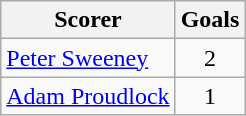<table class="wikitable">
<tr>
<th>Scorer</th>
<th>Goals</th>
</tr>
<tr>
<td> <a href='#'>Peter Sweeney</a></td>
<td align=center>2</td>
</tr>
<tr>
<td> <a href='#'>Adam Proudlock</a></td>
<td align=center>1</td>
</tr>
</table>
